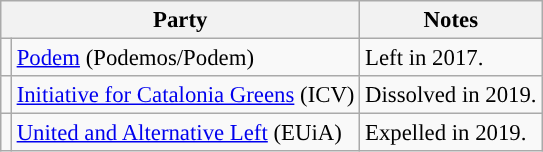<table class="wikitable" style="text-align:left; font-size:95%;">
<tr>
<th colspan="2">Party</th>
<th>Notes</th>
</tr>
<tr>
<td></td>
<td><a href='#'>Podem</a> (Podemos/Podem)</td>
<td>Left in 2017.</td>
</tr>
<tr>
<td></td>
<td><a href='#'>Initiative for Catalonia Greens</a> (ICV)</td>
<td>Dissolved in 2019.</td>
</tr>
<tr>
<td></td>
<td><a href='#'>United and Alternative Left</a> (EUiA)</td>
<td>Expelled in 2019.</td>
</tr>
</table>
